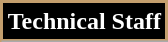<table class="wikitable">
<tr>
<th style="background:#000; color:#FFF; border:2px solid #C39E6D;" scope="col" colspan="2">Technical Staff</th>
</tr>
<tr>
</tr>
</table>
